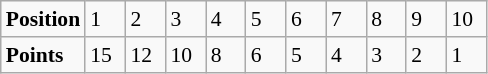<table class="wikitable" style="font-size: 90%;">
<tr>
<td><strong>Position</strong></td>
<td width=20>1</td>
<td width=20>2</td>
<td width=20>3</td>
<td width=20>4</td>
<td width=20>5</td>
<td width=20>6</td>
<td width=20>7</td>
<td width=20>8</td>
<td width=20>9</td>
<td width=20>10</td>
</tr>
<tr>
<td><strong>Points</strong></td>
<td>15</td>
<td>12</td>
<td>10</td>
<td>8</td>
<td>6</td>
<td>5</td>
<td>4</td>
<td>3</td>
<td>2</td>
<td>1</td>
</tr>
</table>
